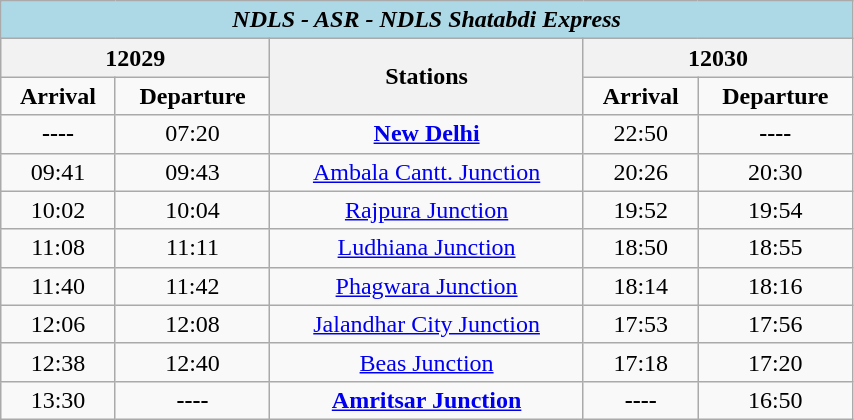<table class="wikitable" width="45%" style="text-align: center;">
<tr>
<th colspan="5" align="center" style="background:#ADD8E6;"><span><em>NDLS - ASR - NDLS Shatabdi Express</em></span></th>
</tr>
<tr>
<th colspan="2">12029</th>
<th rowspan="2">Stations</th>
<th colspan="2">12030</th>
</tr>
<tr>
<td><strong>Arrival</strong></td>
<td><strong>Departure</strong></td>
<td><strong>Arrival</strong></td>
<td><strong>Departure</strong></td>
</tr>
<tr>
<td><strong>----</strong></td>
<td>07:20</td>
<td><strong><a href='#'>New Delhi</a></strong></td>
<td>22:50</td>
<td><strong>----</strong></td>
</tr>
<tr>
<td>09:41</td>
<td>09:43</td>
<td><a href='#'>Ambala Cantt. Junction</a></td>
<td>20:26</td>
<td>20:30</td>
</tr>
<tr>
<td>10:02</td>
<td>10:04</td>
<td><a href='#'>Rajpura Junction</a></td>
<td>19:52</td>
<td>19:54</td>
</tr>
<tr>
<td>11:08</td>
<td>11:11</td>
<td><a href='#'>Ludhiana Junction</a></td>
<td>18:50</td>
<td>18:55</td>
</tr>
<tr>
<td>11:40</td>
<td>11:42</td>
<td><a href='#'>Phagwara Junction</a></td>
<td>18:14</td>
<td>18:16</td>
</tr>
<tr>
<td>12:06</td>
<td>12:08</td>
<td><a href='#'>Jalandhar City Junction</a></td>
<td>17:53</td>
<td>17:56</td>
</tr>
<tr>
<td>12:38</td>
<td>12:40</td>
<td><a href='#'>Beas Junction</a></td>
<td>17:18</td>
<td>17:20</td>
</tr>
<tr>
<td>13:30</td>
<td><strong>----</strong></td>
<td><strong><a href='#'>Amritsar Junction</a></strong></td>
<td><strong>----</strong></td>
<td>16:50</td>
</tr>
</table>
